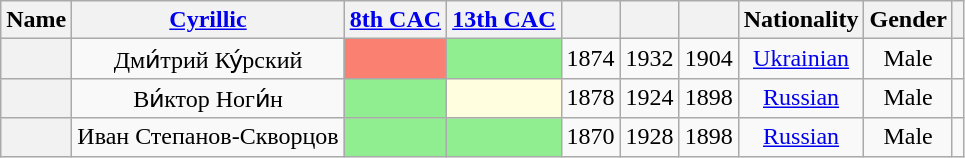<table class="wikitable sortable" style=text-align:center>
<tr>
<th scope="col">Name</th>
<th scope="col" class="unsortable"><a href='#'>Cyrillic</a></th>
<th scope="col"><a href='#'>8th CAC</a></th>
<th scope="col"><a href='#'>13th CAC</a></th>
<th scope="col"></th>
<th scope="col"></th>
<th scope="col"></th>
<th scope="col">Nationality</th>
<th scope="col">Gender</th>
<th scope="col" class="unsortable"></th>
</tr>
<tr>
<th align="center" scope="row" style="font-weight:normal;"></th>
<td>Дми́трий Ку́рский</td>
<td bgcolor = Salmon></td>
<td bgcolor = LightGreen></td>
<td>1874</td>
<td>1932</td>
<td>1904</td>
<td><a href='#'>Ukrainian</a></td>
<td>Male</td>
<td></td>
</tr>
<tr>
<th align="center" scope="row" style="font-weight:normal;"></th>
<td>Ви́ктор Ноги́н</td>
<td bgcolor = LightGreen></td>
<td bgcolor = LightYellow></td>
<td>1878</td>
<td>1924</td>
<td>1898</td>
<td><a href='#'>Russian</a></td>
<td>Male</td>
<td></td>
</tr>
<tr>
<th align="center" scope="row" style="font-weight:normal;"></th>
<td>Иван Степанов-Скворцов</td>
<td bgcolor = LightGreen></td>
<td bgcolor = LightGreen></td>
<td>1870</td>
<td>1928</td>
<td>1898</td>
<td><a href='#'>Russian</a></td>
<td>Male</td>
<td></td>
</tr>
</table>
